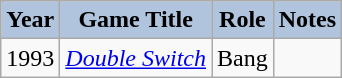<table class="wikitable">
<tr style="text-align:center;">
<th style="background:#B0C4DE;">Year</th>
<th style="background:#B0C4DE;">Game Title</th>
<th style="background:#B0C4DE;">Role</th>
<th style="background:#B0C4DE;">Notes</th>
</tr>
<tr>
<td>1993</td>
<td><em><a href='#'>Double Switch</a></em></td>
<td>Bang</td>
<td></td>
</tr>
</table>
